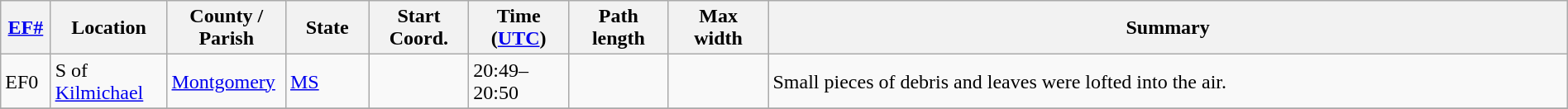<table class="wikitable sortable" style="width:100%;">
<tr>
<th scope="col" style="width:3%; text-align:center;"><a href='#'>EF#</a></th>
<th scope="col" style="width:7%; text-align:center;" class="unsortable">Location</th>
<th scope="col" style="width:6%; text-align:center;" class="unsortable">County / Parish</th>
<th scope="col" style="width:5%; text-align:center;">State</th>
<th scope="col" style="width:6%; text-align:center;">Start Coord.</th>
<th scope="col" style="width:6%; text-align:center;">Time (<a href='#'>UTC</a>)</th>
<th scope="col" style="width:6%; text-align:center;">Path length</th>
<th scope="col" style="width:6%; text-align:center;">Max width</th>
<th scope="col" class="unsortable" style="width:48%; text-align:center;">Summary</th>
</tr>
<tr>
<td bgcolor=>EF0</td>
<td>S of <a href='#'>Kilmichael</a></td>
<td><a href='#'>Montgomery</a></td>
<td><a href='#'>MS</a></td>
<td></td>
<td>20:49–20:50</td>
<td></td>
<td></td>
<td>Small pieces of debris and leaves were lofted into the air.</td>
</tr>
<tr>
</tr>
</table>
